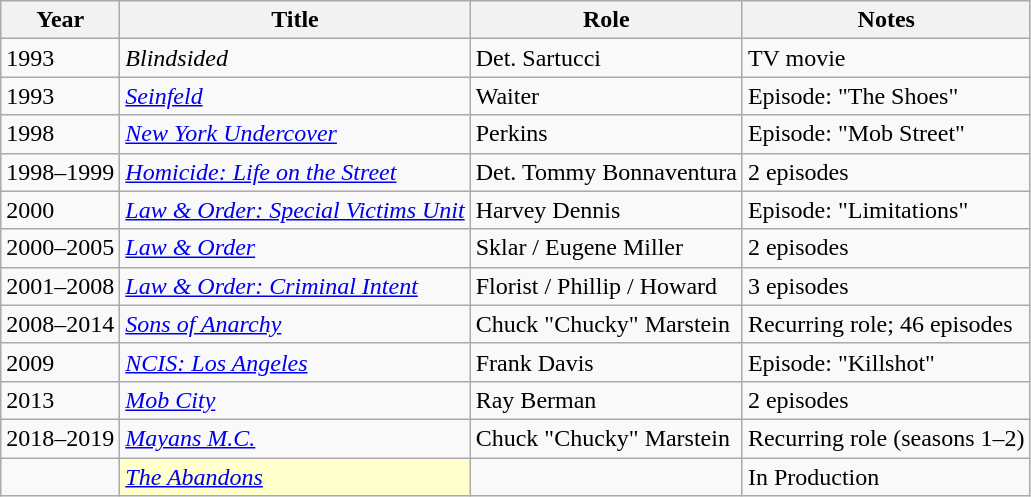<table class="wikitable sortable">
<tr>
<th>Year</th>
<th>Title</th>
<th>Role</th>
<th>Notes</th>
</tr>
<tr>
<td>1993</td>
<td><em>Blindsided</em></td>
<td>Det. Sartucci</td>
<td>TV movie</td>
</tr>
<tr>
<td>1993</td>
<td><em><a href='#'>Seinfeld</a></em></td>
<td>Waiter</td>
<td>Episode: "The Shoes"</td>
</tr>
<tr>
<td>1998</td>
<td><em><a href='#'>New York Undercover</a></em></td>
<td>Perkins</td>
<td>Episode: "Mob Street"</td>
</tr>
<tr>
<td>1998–1999</td>
<td><em><a href='#'>Homicide: Life on the Street</a></em></td>
<td>Det. Tommy Bonnaventura</td>
<td>2 episodes</td>
</tr>
<tr>
<td>2000</td>
<td><em><a href='#'>Law & Order: Special Victims Unit</a></em></td>
<td>Harvey Dennis</td>
<td>Episode: "Limitations"</td>
</tr>
<tr>
<td>2000–2005</td>
<td><em><a href='#'>Law & Order</a></em></td>
<td>Sklar / Eugene Miller</td>
<td>2 episodes</td>
</tr>
<tr>
<td>2001–2008</td>
<td><em><a href='#'>Law & Order: Criminal Intent</a></em></td>
<td>Florist / Phillip / Howard</td>
<td>3 episodes</td>
</tr>
<tr>
<td>2008–2014</td>
<td><em><a href='#'>Sons of Anarchy</a></em></td>
<td>Chuck "Chucky" Marstein</td>
<td>Recurring role; 46 episodes</td>
</tr>
<tr>
<td>2009</td>
<td><em><a href='#'>NCIS: Los Angeles</a></em></td>
<td>Frank Davis</td>
<td>Episode: "Killshot"</td>
</tr>
<tr>
<td>2013</td>
<td><em><a href='#'>Mob City</a></em></td>
<td>Ray Berman</td>
<td>2 episodes</td>
</tr>
<tr>
<td>2018–2019</td>
<td><em><a href='#'>Mayans M.C.</a></em></td>
<td>Chuck "Chucky" Marstein</td>
<td>Recurring role (seasons 1–2)</td>
</tr>
<tr>
<td></td>
<td style="background:#FFFFCC;"> <em><a href='#'>The Abandons</a></em></td>
<td></td>
<td>In Production</td>
</tr>
</table>
